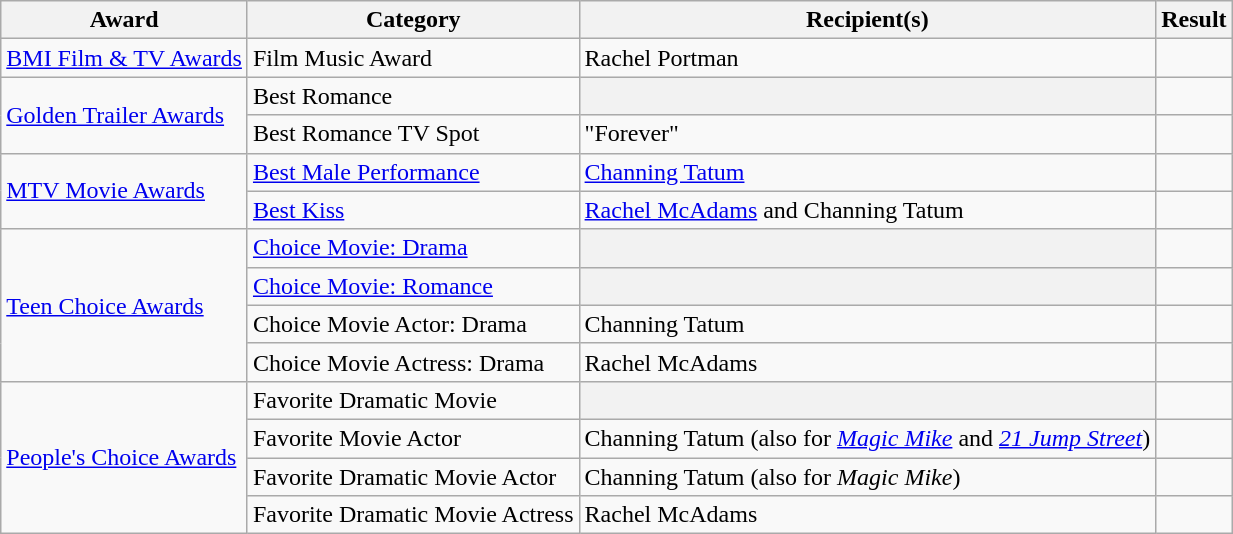<table class="wikitable">
<tr>
<th>Award</th>
<th>Category</th>
<th>Recipient(s)</th>
<th>Result</th>
</tr>
<tr>
<td><a href='#'>BMI Film & TV Awards</a></td>
<td>Film Music Award</td>
<td>Rachel Portman</td>
<td></td>
</tr>
<tr>
<td rowspan="2"><a href='#'>Golden Trailer Awards</a></td>
<td>Best Romance</td>
<th></th>
<td></td>
</tr>
<tr>
<td>Best Romance TV Spot</td>
<td>"Forever"</td>
<td></td>
</tr>
<tr>
<td rowspan="2"><a href='#'>MTV Movie Awards</a></td>
<td><a href='#'>Best Male Performance</a></td>
<td><a href='#'>Channing Tatum</a></td>
<td></td>
</tr>
<tr>
<td><a href='#'>Best Kiss</a></td>
<td><a href='#'>Rachel McAdams</a> and Channing Tatum</td>
<td></td>
</tr>
<tr>
<td rowspan="4"><a href='#'>Teen Choice Awards</a></td>
<td><a href='#'>Choice Movie: Drama</a></td>
<th></th>
<td></td>
</tr>
<tr>
<td><a href='#'>Choice Movie: Romance</a></td>
<th></th>
<td></td>
</tr>
<tr>
<td>Choice Movie Actor: Drama</td>
<td>Channing Tatum</td>
<td></td>
</tr>
<tr>
<td>Choice Movie Actress: Drama</td>
<td>Rachel McAdams</td>
<td></td>
</tr>
<tr>
<td rowspan="4"><a href='#'>People's Choice Awards</a></td>
<td>Favorite Dramatic Movie</td>
<th></th>
<td></td>
</tr>
<tr>
<td>Favorite Movie Actor</td>
<td>Channing Tatum (also for <em><a href='#'>Magic Mike</a></em> and <em><a href='#'>21 Jump Street</a></em>)</td>
<td></td>
</tr>
<tr>
<td>Favorite Dramatic Movie Actor</td>
<td>Channing Tatum (also for <em>Magic Mike</em>)</td>
<td></td>
</tr>
<tr>
<td>Favorite Dramatic Movie Actress</td>
<td>Rachel McAdams</td>
<td></td>
</tr>
</table>
